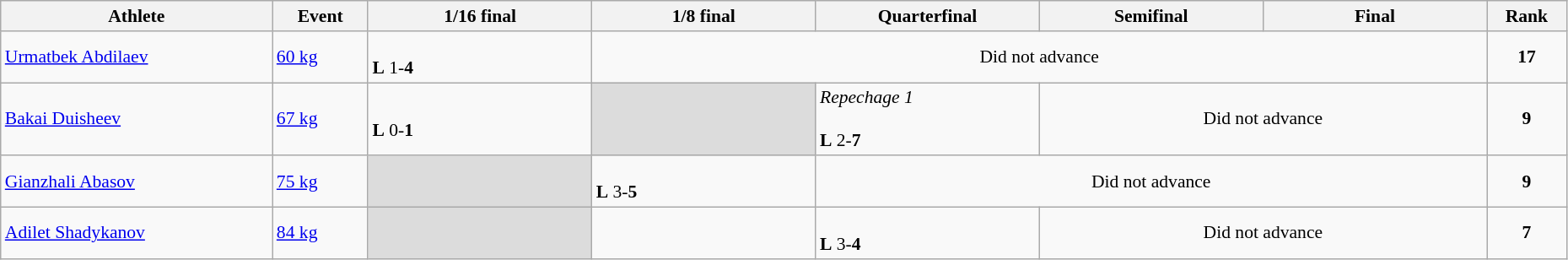<table class="wikitable" width="98%" style="text-align:left; font-size:90%">
<tr>
<th width="17%">Athlete</th>
<th width="6%">Event</th>
<th width="14%">1/16 final</th>
<th width="14%">1/8 final</th>
<th width="14%">Quarterfinal</th>
<th width="14%">Semifinal</th>
<th width="14%">Final</th>
<th width="5%">Rank</th>
</tr>
<tr>
<td><a href='#'>Urmatbek Abdilaev</a></td>
<td><a href='#'>60 kg</a></td>
<td><br><strong>L</strong> 1-<strong>4</strong></td>
<td align=center colspan=4>Did not advance</td>
<td align=center><strong>17</strong></td>
</tr>
<tr>
<td><a href='#'>Bakai Duisheev</a></td>
<td><a href='#'>67 kg</a></td>
<td><br><strong>L</strong> 0-<strong>1</strong></td>
<td bgcolor=#DCDCDC></td>
<td><em>Repechage 1</em><br><br><strong>L</strong> 2-<strong>7</strong></td>
<td align=center colspan=2>Did not advance</td>
<td align=center><strong>9</strong></td>
</tr>
<tr>
<td><a href='#'>Gianzhali Abasov</a></td>
<td><a href='#'>75 kg</a></td>
<td bgcolor=#DCDCDC></td>
<td><br><strong>L</strong> 3-<strong>5</strong></td>
<td align=center colspan=3>Did not advance</td>
<td align=center><strong>9</strong></td>
</tr>
<tr>
<td><a href='#'>Adilet Shadykanov</a></td>
<td><a href='#'>84 kg</a></td>
<td bgcolor=#DCDCDC></td>
<td></td>
<td><br><strong>L</strong> 3-<strong>4</strong></td>
<td align=center colspan=2>Did not advance</td>
<td align=center><strong>7</strong></td>
</tr>
</table>
